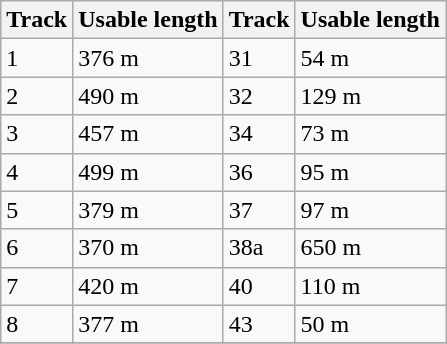<table class="wikitable">
<tr>
<th>Track</th>
<th>Usable length</th>
<th>Track</th>
<th>Usable length</th>
</tr>
<tr>
<td>1</td>
<td>376 m</td>
<td>31</td>
<td>54 m</td>
</tr>
<tr>
<td>2</td>
<td>490 m</td>
<td>32</td>
<td>129 m</td>
</tr>
<tr>
<td>3</td>
<td>457 m</td>
<td>34</td>
<td>73 m</td>
</tr>
<tr>
<td>4</td>
<td>499 m</td>
<td>36</td>
<td>95 m</td>
</tr>
<tr>
<td>5</td>
<td>379 m</td>
<td>37</td>
<td>97 m</td>
</tr>
<tr>
<td>6</td>
<td>370 m</td>
<td>38a</td>
<td>650 m</td>
</tr>
<tr>
<td>7</td>
<td>420 m</td>
<td>40</td>
<td>110 m</td>
</tr>
<tr>
<td>8</td>
<td>377 m</td>
<td>43</td>
<td>50 m</td>
</tr>
<tr>
</tr>
</table>
